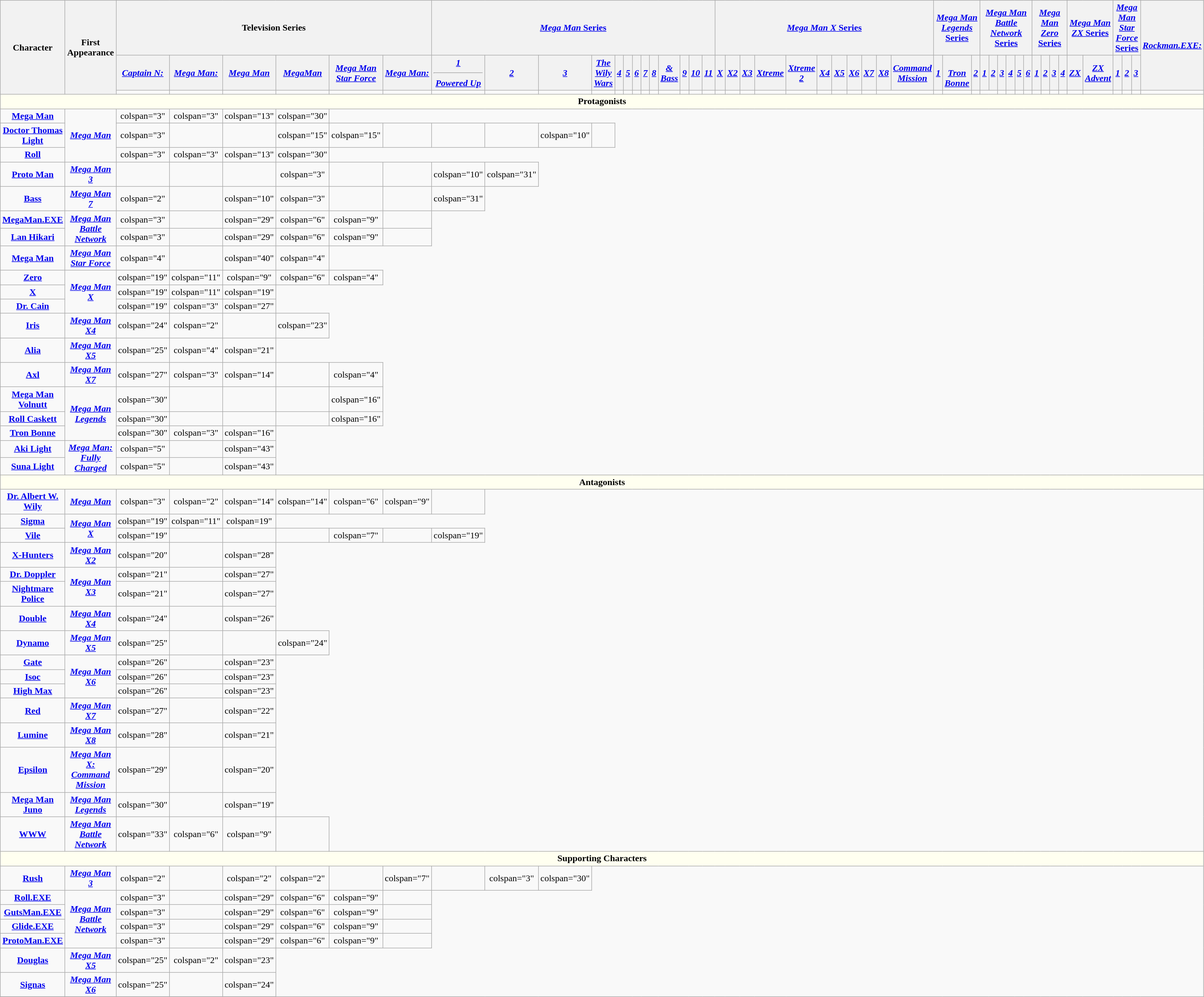<table class="wikitable" style="width:119%; text-align:center;">
<tr>
<th rowspan="3" style="width:35%;">Character</th>
<th rowspan="3" style="width:2%;">First<br>Appearance</th>
<th colspan="6">Television Series</th>
<th colspan="13"><a href='#'><em>Mega Man</em> Series</a></th>
<th colspan="11"><a href='#'><em>Mega Man X</em> Series</a></th>
<th colspan="3"><a href='#'><em>Mega Man Legends</em> Series</a></th>
<th colspan="6"><a href='#'><em>Mega Man Battle Network</em> Series</a></th>
<th colspan="4"><a href='#'><em>Mega Man Zero</em> Series</a></th>
<th colspan="2"><a href='#'><em>Mega Man ZX</em> Series</a></th>
<th colspan="3"><a href='#'><em>Mega Man Star Force</em> Series</a></th>
<th rowspan="2"><em><a href='#'>Rockman.EXE:<br></a></em></th>
</tr>
<tr>
<th style="width:9%;"><em><a href='#'>Captain N:<br></a></em></th>
<th style="width:9%;"><em><a href='#'>Mega Man:<br></a></em></th>
<th style="width:9%;"><em><a href='#'>Mega Man</a></em></th>
<th style="width:9%;"><em><a href='#'>MegaMan<br></a></em></th>
<th style="width:9%;"><em><a href='#'>Mega Man<br>Star Force</a></em></th>
<th style="width:9%;"><em><a href='#'>Mega Man:<br></a></em></th>
<th style="width:9%;"><em><a href='#'>1</a><hr><a href='#'>Powered Up</a></em></th>
<th style="width:9%;"><em><a href='#'>2</a></em></th>
<th style="width:9%;"><em><a href='#'>3</a></em></th>
<th style="width:9%;"><em><a href='#'>The Wily Wars</a></em></th>
<th style="width:9%;"><em><a href='#'>4</a></em></th>
<th style="width:9%;"><em><a href='#'>5</a></em></th>
<th style="width:9%;"><em><a href='#'>6</a></em></th>
<th style="width:9%;"><em><a href='#'>7</a></em></th>
<th style="width:9%;"><em><a href='#'>8</a></em></th>
<th style="width:9%;"><em><a href='#'>& Bass</a></em></th>
<th style="width:9%;"><em><a href='#'>9</a></em></th>
<th style="width:9%;"><em><a href='#'>10</a></em></th>
<th style="width:9%;"><em><a href='#'>11</a></em></th>
<th style="width:9%;"><em><a href='#'>X</a></em></th>
<th style="width:9%;"><em><a href='#'>X2</a></em></th>
<th style="width:9%;"><em><a href='#'>X3</a></em></th>
<th style="width:9%;"><em><a href='#'>Xtreme</a></em></th>
<th style="width:9%;"><em><a href='#'>Xtreme 2</a></em></th>
<th style="width:9%;"><em><a href='#'>X4</a></em></th>
<th style="width:9%;"><em><a href='#'>X5</a></em></th>
<th style="width:9%;"><em><a href='#'>X6</a></em></th>
<th style="width:9%;"><em><a href='#'>X7</a></em></th>
<th style="width:9%;"><em><a href='#'>X8</a></em></th>
<th style="width:9%;"><em><a href='#'>Command<br>Mission</a></em></th>
<th style="width:9%;"><em><a href='#'>1</a></em></th>
<th style="width:9%;"><em><a href='#'><br>Tron Bonne</a></em></th>
<th style="width:9%;"><em><a href='#'>2</a></em></th>
<th style="width:9%;"><em><a href='#'>1</a></em></th>
<th style="width:9%;"><em><a href='#'>2</a></em></th>
<th style="width:9%;"><em><a href='#'>3</a></em></th>
<th style="width:9%;"><em><a href='#'>4</a></em></th>
<th style="width:9%;"><em><a href='#'>5</a></em></th>
<th style="width:9%;"><em><a href='#'>6</a></em></th>
<th style="width:9%;"><em><a href='#'>1</a></em></th>
<th style="width:9%;"><em><a href='#'>2</a></em></th>
<th style="width:9%;"><em><a href='#'>3</a></em></th>
<th style="width:9%;"><em><a href='#'>4</a></em></th>
<th style="width:9%;"><em><a href='#'>ZX</a></em></th>
<th style="width:9%;"><em><a href='#'>ZX Advent</a></em></th>
<th style="width:9%;"><em><a href='#'>1</a></em></th>
<th style="width:9%;"><em><a href='#'>2</a></em></th>
<th style="width:9%;"><em><a href='#'>3</a></em></th>
</tr>
<tr>
<td style="text-align:center;"></td>
<td style="text-align:center;"></td>
<td style="text-align:center;"></td>
<td style="text-align:center;"></td>
<td style="text-align:center;"></td>
<td style="text-align:center;"></td>
<td style="text-align:center;"></td>
<td style="text-align:center;"></td>
<td style="text-align:center;"></td>
<td style="text-align:center;"></td>
<td style="text-align:center;"></td>
<td style="text-align:center;"></td>
<td style="text-align:center;"></td>
<td style="text-align:center;"></td>
<td style="text-align:center;"></td>
<td style="text-align:center;"></td>
<td style="text-align:center;"></td>
<td style="text-align:center;"></td>
<td style="text-align:center;"></td>
<td style="text-align:center;"></td>
<td style="text-align:center;"></td>
<td style="text-align:center;"></td>
<td style="text-align:center;"></td>
<td style="text-align:center;"></td>
<td style="text-align:center;"></td>
<td style="text-align:center;"></td>
<td style="text-align:center;"></td>
<td style="text-align:center;"></td>
<td colspan="2" style="text-align:center;"></td>
<td style="text-align:center;"></td>
<td style="text-align:center;"></td>
<td style="text-align:center;"></td>
<td colspan="2" style="text-align:center;"></td>
<td style="text-align:center;"></td>
<td style="text-align:center;"></td>
<td style="text-align:center;"></td>
<td style="text-align:center;"></td>
<td style="text-align:center;"></td>
<td style="text-align:center;"></td>
<td style="text-align:center;"></td>
<td style="text-align:center;"></td>
<td style="text-align:center;"></td>
<td style="text-align:center;"></td>
<td style="text-align:center;"></td>
<td style="text-align:center;"></td>
<td style="text-align:center;"></td>
<td style="text-align:center;"></td>
</tr>
<tr>
<th colspan="51" style="background:ivory;"><span>Protagonists</span></th>
</tr>
<tr>
<td style="text-align:center;"><strong><a href='#'>Mega Man<br></a></strong></td>
<td style="text-align:center;" rowspan="3"><strong><em><a href='#'>Mega Man</a></em></strong></td>
<td>colspan="3" </td>
<td>colspan="3" </td>
<td>colspan="13" </td>
<td>colspan="30" </td>
</tr>
<tr>
<td style="text-align:center;"><strong><a href='#'>Doctor Thomas Light</a><br><a href='#'></a></strong></td>
<td>colspan="3" </td>
<td></td>
<td></td>
<td>colspan="15" </td>
<td>colspan="15" </td>
<td></td>
<td></td>
<td></td>
<td>colspan="10" </td>
<td></td>
</tr>
<tr>
<td style="text-align:center;"><strong><a href='#'>Roll</a></strong></td>
<td>colspan="3" </td>
<td>colspan="3" </td>
<td>colspan="13" </td>
<td>colspan="30" </td>
</tr>
<tr>
<td style="text-align:center;"><strong><a href='#'>Proto Man<br></a></strong></td>
<td style="text-align:center;"><strong><em><a href='#'>Mega Man 3</a></em></strong></td>
<td></td>
<td></td>
<td></td>
<td>colspan="3" </td>
<td></td>
<td></td>
<td>colspan="10" </td>
<td>colspan="31" </td>
</tr>
<tr>
<td style="text-align:center;"><strong><a href='#'>Bass</a></strong></td>
<td style="text-align:center;"><strong><em><a href='#'>Mega Man 7</a></em></strong></td>
<td>colspan="2" </td>
<td></td>
<td>colspan="10" </td>
<td>colspan="3" </td>
<td></td>
<td></td>
<td>colspan="31" </td>
</tr>
<tr>
<td style="text-align:center;"><strong><a href='#'>MegaMan.EXE<br></a></strong></td>
<td style="text-align:center;" rowspan="2"><strong><em><a href='#'>Mega Man Battle Network</a></em></strong></td>
<td>colspan="3" </td>
<td></td>
<td>colspan="29" </td>
<td>colspan="6" </td>
<td>colspan="9" </td>
<td></td>
</tr>
<tr>
<td style="text-align:center;"><strong><a href='#'>Lan Hikari</a></strong></td>
<td>colspan="3" </td>
<td></td>
<td>colspan="29" </td>
<td>colspan="6" </td>
<td>colspan="9" </td>
<td></td>
</tr>
<tr>
<td style="text-align:center;"><strong><a href='#'>Mega Man<br></a></strong></td>
<td style="text-align:center;"><strong><em><a href='#'>Mega Man Star Force</a></em></strong></td>
<td>colspan="4" </td>
<td></td>
<td>colspan="40" </td>
<td>colspan="4" </td>
</tr>
<tr>
<td style="text-align:center;"><strong><a href='#'>Zero</a></strong></td>
<td style="text-align:center;" rowspan="3"><strong><em><a href='#'>Mega Man X</a></em></strong></td>
<td>colspan="19" </td>
<td>colspan="11" </td>
<td>colspan="9" </td>
<td>colspan="6" </td>
<td>colspan="4" </td>
</tr>
<tr>
<td style="text-align:center;"><strong><a href='#'>X</a></strong></td>
<td>colspan="19" </td>
<td>colspan="11" </td>
<td>colspan="19" </td>
</tr>
<tr>
<td style="text-align:center;"><strong><a href='#'>Dr. Cain</a></strong></td>
<td>colspan="19" </td>
<td>colspan="3" </td>
<td>colspan="27" </td>
</tr>
<tr>
<td style="text-align:center;"><strong><a href='#'>Iris</a></strong></td>
<td style="text-align:center;"><strong><em><a href='#'>Mega Man X4</a></em></strong></td>
<td>colspan="24" </td>
<td>colspan="2" </td>
<td></td>
<td>colspan="23" </td>
</tr>
<tr>
<td style="text-align:center;"><strong><a href='#'>Alia</a></strong></td>
<td style="text-align:center;"><strong><em><a href='#'>Mega Man X5</a></em></strong></td>
<td>colspan="25" </td>
<td>colspan="4" </td>
<td>colspan="21" </td>
</tr>
<tr>
<td style="text-align:center;"><strong><a href='#'>Axl</a></strong></td>
<td style="text-align:center;"><strong><em><a href='#'>Mega Man X7</a></em></strong></td>
<td>colspan="27" </td>
<td>colspan="3" </td>
<td>colspan="14" </td>
<td></td>
<td>colspan="4" </td>
</tr>
<tr>
<td style="text-align:center;"><strong><a href='#'>Mega Man Volnutt<br></a></strong></td>
<td style="text-align:center;" rowspan="3"><strong><em><a href='#'>Mega Man Legends</a></em></strong></td>
<td>colspan="30" </td>
<td></td>
<td></td>
<td></td>
<td>colspan="16" </td>
</tr>
<tr>
<td style="text-align:center;"><strong><a href='#'>Roll Caskett</a></strong></td>
<td>colspan="30" </td>
<td></td>
<td></td>
<td></td>
<td>colspan="16" </td>
</tr>
<tr>
<td style="text-align:center;"><strong><a href='#'>Tron Bonne</a></strong></td>
<td>colspan="30" </td>
<td>colspan="3" </td>
<td>colspan="16" </td>
</tr>
<tr>
<td style="text-align:center;"><strong><a href='#'>Aki Light</a></strong></td>
<td style="text-align:center;" rowspan="2"><strong><em><a href='#'>Mega Man: Fully Charged</a></em></strong></td>
<td>colspan="5" </td>
<td></td>
<td>colspan="43" </td>
</tr>
<tr>
<td style="text-align:center;"><strong><a href='#'>Suna Light</a></strong></td>
<td>colspan="5" </td>
<td></td>
<td>colspan="43" </td>
</tr>
<tr>
<th colspan="51" style="background:ivory;"><span>Antagonists</span></th>
</tr>
<tr>
<td style="text-align:center;"><strong><a href='#'>Dr. Albert W. Wily</a></strong></td>
<td style="text-align:center;"><strong><em><a href='#'>Mega Man</a></em></strong></td>
<td>colspan="3" </td>
<td>colspan="2" </td>
<td>colspan="14" </td>
<td>colspan="14" </td>
<td>colspan="6" </td>
<td>colspan="9" </td>
<td></td>
</tr>
<tr>
<td style="text-align:center;"><strong><a href='#'>Sigma</a></strong></td>
<td style="text-align:center;" rowspan="2"><strong><em><a href='#'>Mega Man X</a></em></strong></td>
<td>colspan="19" </td>
<td>colspan="11" </td>
<td>colspan=19" </td>
</tr>
<tr>
<td style="text-align:center;"><strong><a href='#'>Vile</a></strong></td>
<td>colspan="19" </td>
<td></td>
<td></td>
<td></td>
<td>colspan="7" </td>
<td></td>
<td>colspan="19" </td>
</tr>
<tr>
<td style="text-align:center;"><strong><a href='#'>X-Hunters</a></strong></td>
<td style="text-align:center;"><strong><em><a href='#'>Mega Man X2</a></em></strong></td>
<td>colspan="20" </td>
<td></td>
<td>colspan="28" </td>
</tr>
<tr>
<td style="text-align:center;"><strong><a href='#'>Dr. Doppler</a></strong></td>
<td style="text-align:center;" rowspan="2"><strong><em><a href='#'>Mega Man X3</a></em></strong></td>
<td>colspan="21" </td>
<td></td>
<td>colspan="27" </td>
</tr>
<tr>
<td style="text-align:center;"><strong><a href='#'>Nightmare Police</a></strong></td>
<td>colspan="21" </td>
<td></td>
<td>colspan="27" </td>
</tr>
<tr>
<td style="text-align:center;"><strong><a href='#'>Double</a></strong></td>
<td style="text-align:center;"><strong><em><a href='#'>Mega Man X4</a></em></strong></td>
<td>colspan="24" </td>
<td></td>
<td>colspan="26" </td>
</tr>
<tr>
<td style="text-align:center;"><strong><a href='#'>Dynamo</a></strong></td>
<td style="text-align:center;"><strong><em><a href='#'>Mega Man X5</a></em></strong></td>
<td>colspan="25" </td>
<td></td>
<td></td>
<td>colspan="24" </td>
</tr>
<tr>
<td style="text-align:center;"><strong><a href='#'>Gate</a></strong></td>
<td style="text-align:center;" rowspan="3"><strong><em><a href='#'>Mega Man X6</a></em></strong></td>
<td>colspan="26" </td>
<td></td>
<td>colspan="23" </td>
</tr>
<tr>
<td style="text-align:center;"><strong><a href='#'>Isoc</a></strong></td>
<td>colspan="26" </td>
<td></td>
<td>colspan="23" </td>
</tr>
<tr>
<td style="text-align:center;"><strong><a href='#'>High Max</a></strong></td>
<td>colspan="26" </td>
<td></td>
<td>colspan="23" </td>
</tr>
<tr>
<td style="text-align:center;"><strong><a href='#'>Red</a></strong></td>
<td style="text-align:center;"><strong><em><a href='#'>Mega Man X7</a></em></strong></td>
<td>colspan="27" </td>
<td></td>
<td>colspan="22" </td>
</tr>
<tr>
<td style="text-align:center;"><strong><a href='#'>Lumine</a></strong></td>
<td style="text-align:center;"><strong><em><a href='#'>Mega Man X8</a></em></strong></td>
<td>colspan="28" </td>
<td></td>
<td>colspan="21" </td>
</tr>
<tr>
<td style="text-align:center;"><strong><a href='#'>Epsilon</a></strong></td>
<td style="text-align:center;"><strong><em><a href='#'>Mega Man X:<br> Command Mission</a></em></strong></td>
<td>colspan="29" </td>
<td></td>
<td>colspan="20" </td>
</tr>
<tr>
<td style="text-align:center;"><strong><a href='#'>Mega Man Juno</a></strong></td>
<td style="text-align:center;"><strong><em><a href='#'>Mega Man Legends</a></em></strong></td>
<td>colspan="30" </td>
<td></td>
<td>colspan="19" </td>
</tr>
<tr>
<td style="text-align:center;"><strong><a href='#'>WWW</a></strong></td>
<td style="text-align:center;"><strong><em><a href='#'>Mega Man Battle Network</a></em></strong></td>
<td>colspan="33" </td>
<td>colspan="6" </td>
<td>colspan="9" </td>
<td></td>
</tr>
<tr>
<th colspan="51" style="background:ivory;"><span>Supporting Characters</span></th>
</tr>
<tr>
<td style="text-align:center;"><strong><a href='#'>Rush</a></strong></td>
<td style="text-align:center;"><strong><em><a href='#'>Mega Man 3</a></em></strong></td>
<td>colspan="2" </td>
<td></td>
<td>colspan="2" </td>
<td>colspan="2" </td>
<td></td>
<td>colspan="7" </td>
<td></td>
<td>colspan="3" </td>
<td>colspan="30" </td>
</tr>
<tr>
<td style="text-align:center;"><strong><a href='#'>Roll.EXE</a><br><a href='#'></a></strong></td>
<td rowspan="4" style="text-align:center;"><strong><em><a href='#'>Mega Man Battle Network</a></em></strong></td>
<td>colspan="3" </td>
<td></td>
<td>colspan="29" </td>
<td>colspan="6" </td>
<td>colspan="9" </td>
<td></td>
</tr>
<tr>
<td style="text-align:center;"><strong><a href='#'>GutsMan.EXE</a><br><a href='#'></a></strong></td>
<td>colspan="3" </td>
<td></td>
<td>colspan="29" </td>
<td>colspan="6" </td>
<td>colspan="9" </td>
<td></td>
</tr>
<tr>
<td style="text-align:center;"><strong><a href='#'>Glide.EXE</a><br><a href='#'></a></strong></td>
<td>colspan="3" </td>
<td></td>
<td>colspan="29" </td>
<td>colspan="6" </td>
<td>colspan="9" </td>
<td></td>
</tr>
<tr>
<td style="text-align:center;"><strong><a href='#'>ProtoMan.EXE</a><br><a href='#'></a></strong></td>
<td>colspan="3" </td>
<td></td>
<td>colspan="29" </td>
<td>colspan="6" </td>
<td>colspan="9" </td>
<td></td>
</tr>
<tr>
<td style="text-align:center;"><strong><a href='#'>Douglas</a></strong></td>
<td style="text-align:center;"><strong><em><a href='#'>Mega Man X5</a></em></strong></td>
<td>colspan="25" </td>
<td>colspan="2" </td>
<td>colspan="23" </td>
</tr>
<tr>
<td style="text-align:center;"><strong><a href='#'>Signas</a></strong></td>
<td style="text-align:center;"><strong><em><a href='#'>Mega Man X6</a></em></strong></td>
<td>colspan="25" </td>
<td></td>
<td>colspan="24" </td>
</tr>
<tr>
</tr>
</table>
